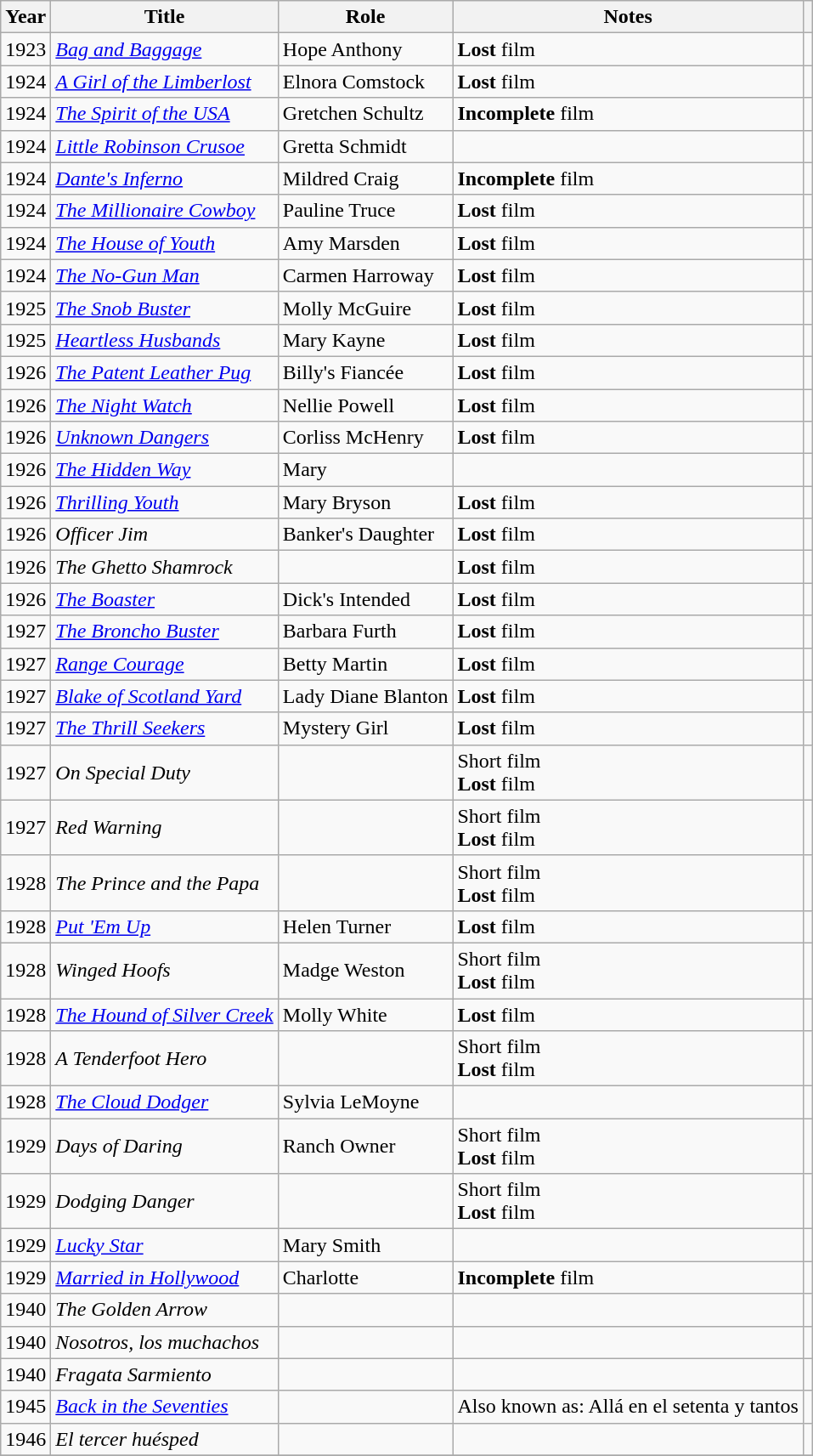<table class="wikitable sortable">
<tr>
<th>Year</th>
<th>Title</th>
<th>Role</th>
<th>Notes</th>
<th class="unsortable"></th>
</tr>
<tr>
<td>1923</td>
<td><em><a href='#'>Bag and Baggage</a></em></td>
<td>Hope Anthony</td>
<td><strong>Lost</strong> film</td>
<td align="center"></td>
</tr>
<tr>
<td>1924</td>
<td><em><a href='#'>A Girl of the Limberlost</a></em></td>
<td>Elnora Comstock</td>
<td><strong>Lost</strong> film</td>
<td align=center></td>
</tr>
<tr>
<td>1924</td>
<td><em><a href='#'>The Spirit of the USA</a></em></td>
<td>Gretchen Schultz</td>
<td><strong>Incomplete</strong> film</td>
<td align=center></td>
</tr>
<tr>
<td>1924</td>
<td><em><a href='#'>Little Robinson Crusoe</a></em></td>
<td>Gretta Schmidt</td>
<td></td>
<td align=center></td>
</tr>
<tr>
<td>1924</td>
<td><em><a href='#'>Dante's Inferno</a></em></td>
<td>Mildred Craig</td>
<td><strong>Incomplete</strong> film</td>
<td align=center></td>
</tr>
<tr>
<td>1924</td>
<td><em><a href='#'>The Millionaire Cowboy</a></em></td>
<td>Pauline Truce</td>
<td><strong>Lost</strong> film</td>
<td align=center></td>
</tr>
<tr>
<td>1924</td>
<td><em><a href='#'>The House of Youth</a></em></td>
<td>Amy Marsden</td>
<td><strong>Lost</strong> film</td>
<td align=center></td>
</tr>
<tr>
<td>1924</td>
<td><em><a href='#'>The No-Gun Man</a></em></td>
<td>Carmen Harroway</td>
<td><strong>Lost</strong> film</td>
<td align=center></td>
</tr>
<tr>
<td>1925</td>
<td><em><a href='#'>The Snob Buster</a></em></td>
<td>Molly McGuire</td>
<td><strong>Lost</strong> film</td>
<td align=center></td>
</tr>
<tr>
<td>1925</td>
<td><em><a href='#'>Heartless Husbands</a></em></td>
<td>Mary Kayne</td>
<td><strong>Lost</strong> film</td>
<td align=center></td>
</tr>
<tr>
<td>1926</td>
<td><em><a href='#'>The Patent Leather Pug</a></em></td>
<td>Billy's Fiancée</td>
<td><strong>Lost</strong> film</td>
<td align=center></td>
</tr>
<tr>
<td>1926</td>
<td><em><a href='#'>The Night Watch</a></em></td>
<td>Nellie Powell</td>
<td><strong>Lost</strong> film</td>
<td align=center></td>
</tr>
<tr>
<td>1926</td>
<td><em><a href='#'>Unknown Dangers</a></em></td>
<td>Corliss McHenry</td>
<td><strong>Lost</strong> film</td>
<td align=center></td>
</tr>
<tr>
<td>1926</td>
<td><em><a href='#'>The Hidden Way</a></em></td>
<td>Mary</td>
<td></td>
<td align=center></td>
</tr>
<tr>
<td>1926</td>
<td><em><a href='#'>Thrilling Youth</a></em></td>
<td>Mary Bryson</td>
<td><strong>Lost</strong> film</td>
<td align=center></td>
</tr>
<tr>
<td>1926</td>
<td><em>Officer Jim</em></td>
<td>Banker's Daughter</td>
<td><strong>Lost</strong> film</td>
<td align=center></td>
</tr>
<tr>
<td>1926</td>
<td><em>The Ghetto Shamrock</em></td>
<td></td>
<td><strong>Lost</strong> film</td>
<td align=center></td>
</tr>
<tr>
<td>1926</td>
<td><em><a href='#'>The Boaster</a></em></td>
<td>Dick's Intended</td>
<td><strong>Lost</strong> film</td>
<td align=center></td>
</tr>
<tr>
<td>1927</td>
<td><em><a href='#'>The Broncho Buster</a></em></td>
<td>Barbara Furth</td>
<td><strong>Lost</strong> film</td>
<td align=center></td>
</tr>
<tr>
<td>1927</td>
<td><em><a href='#'>Range Courage</a></em></td>
<td>Betty Martin</td>
<td><strong>Lost</strong> film</td>
<td align=center></td>
</tr>
<tr>
<td>1927</td>
<td><em><a href='#'>Blake of Scotland Yard</a></em></td>
<td>Lady Diane Blanton</td>
<td><strong>Lost</strong> film</td>
<td align=center></td>
</tr>
<tr>
<td>1927</td>
<td><em><a href='#'>The Thrill Seekers</a></em></td>
<td>Mystery Girl</td>
<td><strong>Lost</strong> film</td>
<td align=center></td>
</tr>
<tr>
<td>1927</td>
<td><em>On Special Duty</em></td>
<td></td>
<td>Short film <br> <strong>Lost</strong> film</td>
<td align=center></td>
</tr>
<tr>
<td>1927</td>
<td><em>Red Warning</em></td>
<td></td>
<td>Short film <br> <strong>Lost</strong> film</td>
<td align=center></td>
</tr>
<tr>
<td>1928</td>
<td><em>The Prince and the Papa</em></td>
<td></td>
<td>Short film <br> <strong>Lost</strong> film</td>
<td align=center></td>
</tr>
<tr>
<td>1928</td>
<td><em><a href='#'>Put 'Em Up</a></em></td>
<td>Helen Turner</td>
<td><strong>Lost</strong> film</td>
<td align=center></td>
</tr>
<tr>
<td>1928</td>
<td><em>Winged Hoofs</em></td>
<td>Madge Weston</td>
<td>Short film <br> <strong>Lost</strong> film</td>
<td align=center></td>
</tr>
<tr>
<td>1928</td>
<td><em><a href='#'>The Hound of Silver Creek</a> </em></td>
<td>Molly White</td>
<td><strong>Lost</strong> film</td>
<td align=center></td>
</tr>
<tr>
<td>1928</td>
<td><em>A Tenderfoot Hero</em></td>
<td></td>
<td>Short film <br> <strong>Lost</strong> film</td>
<td align=center></td>
</tr>
<tr>
<td>1928</td>
<td><em><a href='#'>The Cloud Dodger</a></em></td>
<td>Sylvia LeMoyne</td>
<td></td>
<td align=center></td>
</tr>
<tr>
<td>1929</td>
<td><em>Days of Daring</em></td>
<td>Ranch Owner</td>
<td>Short film <br> <strong>Lost</strong> film</td>
<td align=center></td>
</tr>
<tr>
<td>1929</td>
<td><em>Dodging Danger</em></td>
<td></td>
<td>Short film <br> <strong>Lost</strong> film</td>
<td align=center></td>
</tr>
<tr>
<td>1929</td>
<td><em><a href='#'>Lucky Star</a></em></td>
<td>Mary Smith</td>
<td></td>
<td align=center></td>
</tr>
<tr>
<td>1929</td>
<td><em><a href='#'>Married in Hollywood</a></em></td>
<td>Charlotte</td>
<td><strong>Incomplete</strong> film</td>
<td align=center></td>
</tr>
<tr>
<td>1940</td>
<td><em>The Golden Arrow </em></td>
<td></td>
<td></td>
<td align=center></td>
</tr>
<tr>
<td>1940</td>
<td><em>Nosotros, los muchachos</em></td>
<td></td>
<td></td>
<td align=center></td>
</tr>
<tr>
<td>1940</td>
<td><em>Fragata Sarmiento</em></td>
<td></td>
<td></td>
<td align=center></td>
</tr>
<tr>
<td>1945</td>
<td><em><a href='#'>Back in the Seventies</a></em></td>
<td></td>
<td>Also known as: Allá en el setenta y tantos</td>
<td align=center></td>
</tr>
<tr>
<td>1946</td>
<td><em>El tercer huésped</em></td>
<td></td>
<td></td>
<td align=center></td>
</tr>
<tr>
</tr>
</table>
